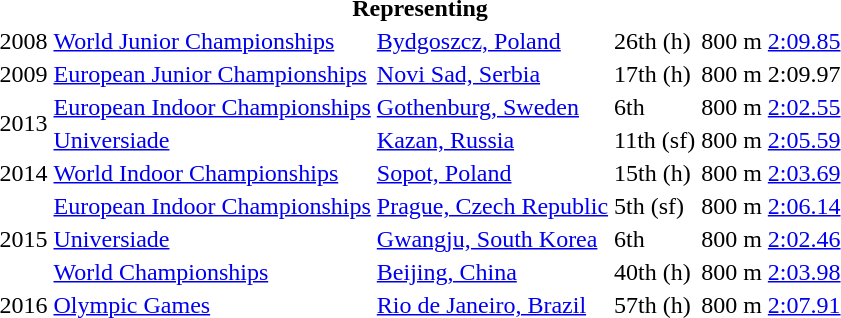<table>
<tr>
<th colspan="6">Representing </th>
</tr>
<tr>
<td>2008</td>
<td><a href='#'>World Junior Championships</a></td>
<td><a href='#'>Bydgoszcz, Poland</a></td>
<td>26th (h)</td>
<td>800 m</td>
<td><a href='#'>2:09.85</a></td>
</tr>
<tr>
<td>2009</td>
<td><a href='#'>European Junior Championships</a></td>
<td><a href='#'>Novi Sad, Serbia</a></td>
<td>17th (h)</td>
<td>800 m</td>
<td>2:09.97</td>
</tr>
<tr>
<td rowspan=2>2013</td>
<td><a href='#'>European Indoor Championships</a></td>
<td><a href='#'>Gothenburg, Sweden</a></td>
<td>6th</td>
<td>800 m</td>
<td><a href='#'>2:02.55</a></td>
</tr>
<tr>
<td><a href='#'>Universiade</a></td>
<td><a href='#'>Kazan, Russia</a></td>
<td>11th (sf)</td>
<td>800 m</td>
<td><a href='#'>2:05.59</a></td>
</tr>
<tr>
<td>2014</td>
<td><a href='#'>World Indoor Championships</a></td>
<td><a href='#'>Sopot, Poland</a></td>
<td>15th (h)</td>
<td>800 m</td>
<td><a href='#'>2:03.69</a></td>
</tr>
<tr>
<td rowspan=3>2015</td>
<td><a href='#'>European Indoor Championships</a></td>
<td><a href='#'>Prague, Czech Republic</a></td>
<td>5th (sf)</td>
<td>800 m</td>
<td><a href='#'>2:06.14</a></td>
</tr>
<tr>
<td><a href='#'>Universiade</a></td>
<td><a href='#'>Gwangju, South Korea</a></td>
<td>6th</td>
<td>800 m</td>
<td><a href='#'>2:02.46</a></td>
</tr>
<tr>
<td><a href='#'>World Championships</a></td>
<td><a href='#'>Beijing, China</a></td>
<td>40th (h)</td>
<td>800 m</td>
<td><a href='#'>2:03.98</a></td>
</tr>
<tr>
<td>2016</td>
<td><a href='#'>Olympic Games</a></td>
<td><a href='#'>Rio de Janeiro, Brazil</a></td>
<td>57th (h)</td>
<td>800 m</td>
<td><a href='#'>2:07.91</a></td>
</tr>
</table>
